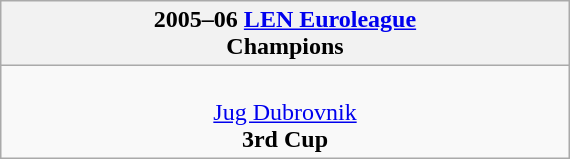<table class="wikitable" style="margin: 0 auto; width: 30%;">
<tr>
<th>2005–06 <a href='#'>LEN Euroleague</a><br>Champions</th>
</tr>
<tr>
<td align=center><br><a href='#'>Jug Dubrovnik</a><br><strong>3rd Cup</strong></td>
</tr>
</table>
